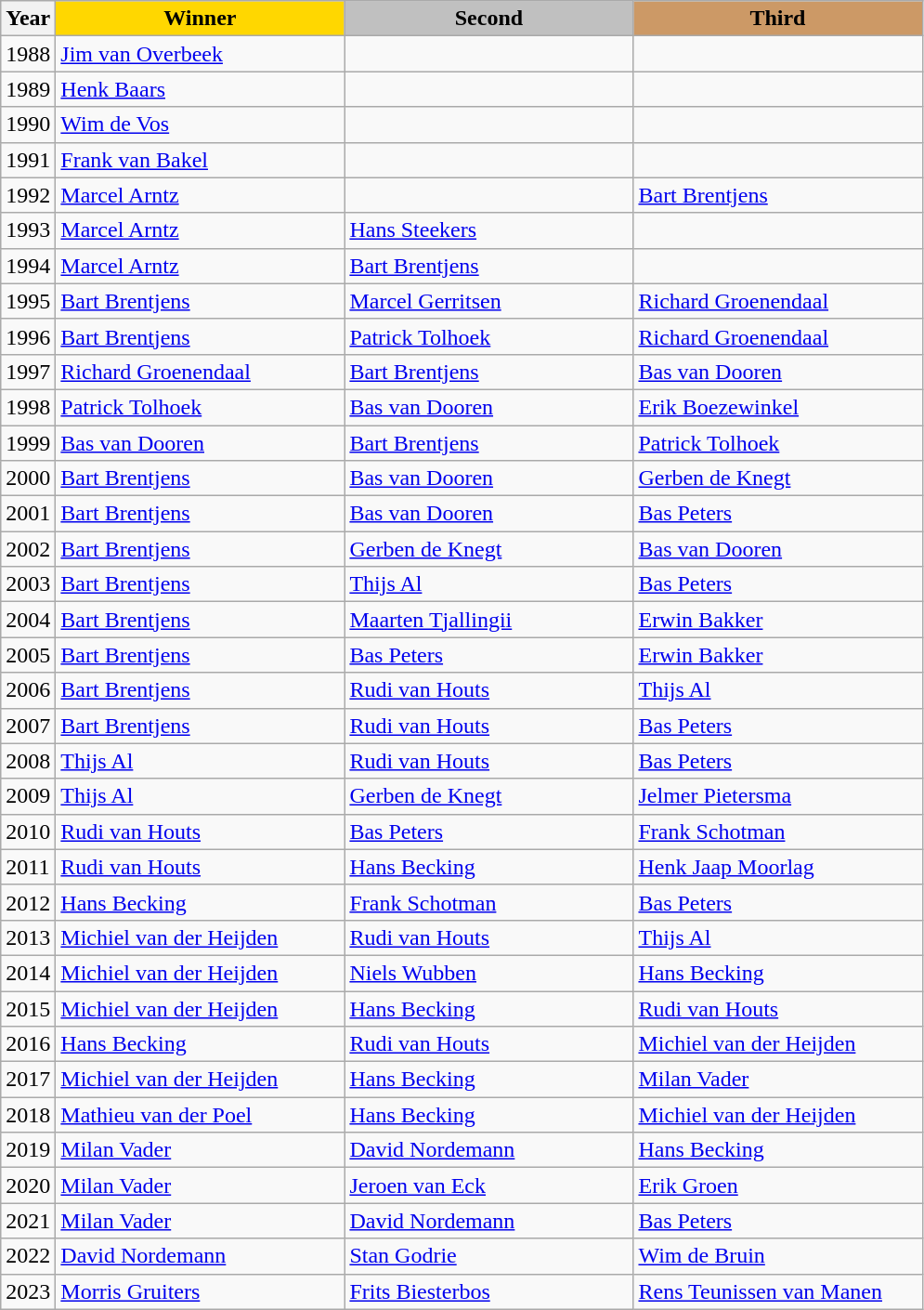<table class="wikitable sortable">
<tr>
<th>Year</th>
<th scope=col colspan=1 style="width:200px; background: gold;">Winner</th>
<th scope=col colspan=1 style="width:200px; background: silver;">Second</th>
<th scope=col colspan=1 style="width:200px; background: #cc9966;">Third</th>
</tr>
<tr>
<td>1988</td>
<td><a href='#'>Jim van Overbeek</a></td>
<td></td>
<td></td>
</tr>
<tr>
<td>1989</td>
<td><a href='#'>Henk Baars</a></td>
<td></td>
<td></td>
</tr>
<tr>
<td>1990</td>
<td><a href='#'>Wim de Vos</a></td>
<td></td>
<td></td>
</tr>
<tr>
<td>1991</td>
<td><a href='#'>Frank van Bakel</a></td>
<td></td>
<td></td>
</tr>
<tr>
<td>1992</td>
<td><a href='#'>Marcel Arntz</a></td>
<td></td>
<td><a href='#'>Bart Brentjens</a></td>
</tr>
<tr>
<td>1993</td>
<td><a href='#'>Marcel Arntz</a></td>
<td><a href='#'>Hans Steekers</a></td>
<td></td>
</tr>
<tr>
<td>1994</td>
<td><a href='#'>Marcel Arntz</a></td>
<td><a href='#'>Bart Brentjens</a></td>
<td></td>
</tr>
<tr>
<td>1995</td>
<td><a href='#'>Bart Brentjens</a></td>
<td><a href='#'>Marcel Gerritsen</a></td>
<td><a href='#'>Richard Groenendaal</a></td>
</tr>
<tr>
<td>1996</td>
<td><a href='#'>Bart Brentjens</a></td>
<td><a href='#'>Patrick Tolhoek</a></td>
<td><a href='#'>Richard Groenendaal</a></td>
</tr>
<tr>
<td>1997</td>
<td><a href='#'>Richard Groenendaal</a></td>
<td><a href='#'>Bart Brentjens</a></td>
<td><a href='#'>Bas van Dooren</a></td>
</tr>
<tr>
<td>1998</td>
<td><a href='#'>Patrick Tolhoek</a></td>
<td><a href='#'>Bas van Dooren</a></td>
<td><a href='#'>Erik Boezewinkel</a></td>
</tr>
<tr>
<td>1999</td>
<td><a href='#'>Bas van Dooren</a></td>
<td><a href='#'>Bart Brentjens</a></td>
<td><a href='#'>Patrick Tolhoek</a></td>
</tr>
<tr>
<td>2000</td>
<td><a href='#'>Bart Brentjens</a></td>
<td><a href='#'>Bas van Dooren</a></td>
<td><a href='#'>Gerben de Knegt</a></td>
</tr>
<tr>
<td>2001</td>
<td><a href='#'>Bart Brentjens</a></td>
<td><a href='#'>Bas van Dooren</a></td>
<td><a href='#'>Bas Peters</a></td>
</tr>
<tr>
<td>2002</td>
<td><a href='#'>Bart Brentjens</a></td>
<td><a href='#'>Gerben de Knegt</a></td>
<td><a href='#'>Bas van Dooren</a></td>
</tr>
<tr>
<td>2003</td>
<td><a href='#'>Bart Brentjens</a></td>
<td><a href='#'>Thijs Al</a></td>
<td><a href='#'>Bas Peters</a></td>
</tr>
<tr>
<td>2004</td>
<td><a href='#'>Bart Brentjens</a></td>
<td><a href='#'>Maarten Tjallingii</a></td>
<td><a href='#'>Erwin Bakker</a></td>
</tr>
<tr>
<td>2005</td>
<td><a href='#'>Bart Brentjens</a></td>
<td><a href='#'>Bas Peters</a></td>
<td><a href='#'>Erwin Bakker</a></td>
</tr>
<tr>
<td>2006</td>
<td><a href='#'>Bart Brentjens</a></td>
<td><a href='#'>Rudi van Houts</a></td>
<td><a href='#'>Thijs Al</a></td>
</tr>
<tr>
<td>2007</td>
<td><a href='#'>Bart Brentjens</a></td>
<td><a href='#'>Rudi van Houts</a></td>
<td><a href='#'>Bas Peters</a></td>
</tr>
<tr>
<td>2008</td>
<td><a href='#'>Thijs Al</a></td>
<td><a href='#'>Rudi van Houts</a></td>
<td><a href='#'>Bas Peters</a></td>
</tr>
<tr>
<td>2009</td>
<td><a href='#'>Thijs Al</a></td>
<td><a href='#'>Gerben de Knegt</a></td>
<td><a href='#'>Jelmer Pietersma</a></td>
</tr>
<tr>
<td>2010</td>
<td><a href='#'>Rudi van Houts</a></td>
<td><a href='#'>Bas Peters</a></td>
<td><a href='#'>Frank Schotman</a></td>
</tr>
<tr>
<td>2011</td>
<td><a href='#'>Rudi van Houts</a></td>
<td><a href='#'>Hans Becking</a></td>
<td><a href='#'>Henk Jaap Moorlag</a></td>
</tr>
<tr>
<td>2012</td>
<td><a href='#'>Hans Becking</a></td>
<td><a href='#'>Frank Schotman</a></td>
<td><a href='#'>Bas Peters</a></td>
</tr>
<tr>
<td>2013</td>
<td><a href='#'>Michiel van der Heijden</a></td>
<td><a href='#'>Rudi van Houts</a></td>
<td><a href='#'>Thijs Al</a></td>
</tr>
<tr>
<td>2014</td>
<td><a href='#'>Michiel van der Heijden</a></td>
<td><a href='#'>Niels Wubben</a></td>
<td><a href='#'>Hans Becking</a></td>
</tr>
<tr>
<td>2015</td>
<td><a href='#'>Michiel van der Heijden</a></td>
<td><a href='#'>Hans Becking</a></td>
<td><a href='#'>Rudi van Houts</a></td>
</tr>
<tr>
<td>2016</td>
<td><a href='#'>Hans Becking</a></td>
<td><a href='#'>Rudi van Houts</a></td>
<td><a href='#'>Michiel van der Heijden</a></td>
</tr>
<tr>
<td>2017</td>
<td><a href='#'>Michiel van der Heijden</a></td>
<td><a href='#'>Hans Becking</a></td>
<td><a href='#'>Milan Vader</a></td>
</tr>
<tr>
<td>2018</td>
<td><a href='#'>Mathieu van der Poel</a></td>
<td><a href='#'>Hans Becking</a></td>
<td><a href='#'>Michiel van der Heijden</a></td>
</tr>
<tr>
<td>2019</td>
<td><a href='#'>Milan Vader</a></td>
<td><a href='#'>David Nordemann</a></td>
<td><a href='#'>Hans Becking</a></td>
</tr>
<tr>
<td>2020</td>
<td><a href='#'>Milan Vader</a></td>
<td><a href='#'>Jeroen van Eck</a></td>
<td><a href='#'>Erik Groen</a></td>
</tr>
<tr>
<td>2021</td>
<td><a href='#'>Milan Vader</a></td>
<td><a href='#'>David Nordemann</a></td>
<td><a href='#'>Bas Peters</a></td>
</tr>
<tr>
<td>2022</td>
<td><a href='#'>David Nordemann</a></td>
<td><a href='#'>Stan Godrie</a></td>
<td><a href='#'>Wim de Bruin</a></td>
</tr>
<tr>
<td>2023</td>
<td><a href='#'>Morris Gruiters</a></td>
<td><a href='#'>Frits Biesterbos</a></td>
<td><a href='#'>Rens Teunissen van Manen</a></td>
</tr>
</table>
